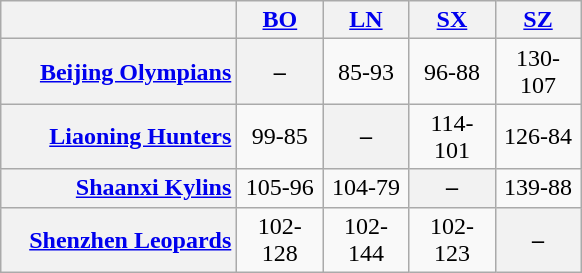<table class="wikitable" style="text-align:center">
<tr>
<th width="150"> </th>
<th width="50"><a href='#'>BO</a></th>
<th width="50"><a href='#'>LN</a></th>
<th width="50"><a href='#'>SX</a></th>
<th width="50"><a href='#'>SZ</a></th>
</tr>
<tr>
<th style="text-align:right"><a href='#'>Beijing Olympians</a></th>
<th>–</th>
<td>85-93</td>
<td>96-88</td>
<td>130-107</td>
</tr>
<tr>
<th style="text-align:right"><a href='#'>Liaoning Hunters</a></th>
<td>99-85</td>
<th>–</th>
<td>114-101</td>
<td>126-84</td>
</tr>
<tr>
<th style="text-align:right"><a href='#'>Shaanxi Kylins</a></th>
<td>105-96</td>
<td>104-79</td>
<th>–</th>
<td>139-88</td>
</tr>
<tr>
<th style="text-align:right"><a href='#'>Shenzhen Leopards</a></th>
<td>102-128</td>
<td>102-144</td>
<td>102-123</td>
<th>–</th>
</tr>
</table>
